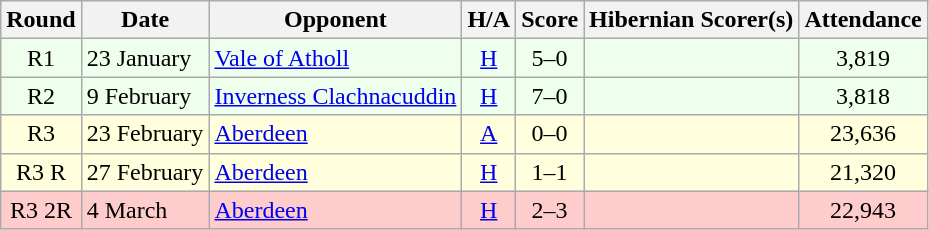<table class="wikitable" style="text-align:center">
<tr>
<th>Round</th>
<th>Date</th>
<th>Opponent</th>
<th>H/A</th>
<th>Score</th>
<th>Hibernian Scorer(s)</th>
<th>Attendance</th>
</tr>
<tr bgcolor=#EEFFEE>
<td>R1</td>
<td align=left>23 January</td>
<td align=left><a href='#'>Vale of Atholl</a></td>
<td><a href='#'>H</a></td>
<td>5–0</td>
<td align=left></td>
<td>3,819</td>
</tr>
<tr bgcolor=#EEFFEE>
<td>R2</td>
<td align=left>9 February</td>
<td align=left><a href='#'>Inverness Clachnacuddin</a></td>
<td><a href='#'>H</a></td>
<td>7–0</td>
<td align=left></td>
<td>3,818</td>
</tr>
<tr bgcolor=#FFFFDD>
<td>R3</td>
<td align=left>23 February</td>
<td align=left><a href='#'>Aberdeen</a></td>
<td><a href='#'>A</a></td>
<td>0–0</td>
<td align=left></td>
<td>23,636</td>
</tr>
<tr bgcolor=#FFFFDD>
<td>R3 R</td>
<td align=left>27 February</td>
<td align=left><a href='#'>Aberdeen</a></td>
<td><a href='#'>H</a></td>
<td>1–1</td>
<td align=left></td>
<td>21,320</td>
</tr>
<tr bgcolor=#FFCCCC>
<td>R3 2R</td>
<td align=left>4 March</td>
<td align=left><a href='#'>Aberdeen</a></td>
<td><a href='#'>H</a></td>
<td>2–3</td>
<td align=left></td>
<td>22,943</td>
</tr>
</table>
